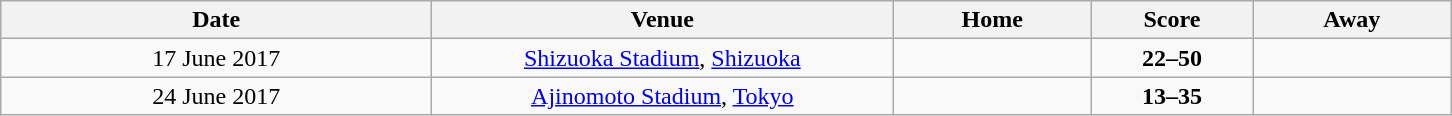<table class="wikitable" style="text-align:center;">
<tr>
<th style="width:280px">Date</th>
<th style="width:300px">Venue</th>
<th style="width:125px">Home</th>
<th style="width:100px">Score</th>
<th style="width:125px">Away</th>
</tr>
<tr>
<td>17 June 2017</td>
<td><a href='#'>Shizuoka Stadium</a>, <a href='#'>Shizuoka</a></td>
<td></td>
<td><strong>22–50</strong></td>
<td></td>
</tr>
<tr>
<td>24 June 2017</td>
<td><a href='#'>Ajinomoto Stadium</a>, <a href='#'>Tokyo</a></td>
<td></td>
<td><strong>13–35</strong></td>
<td></td>
</tr>
</table>
